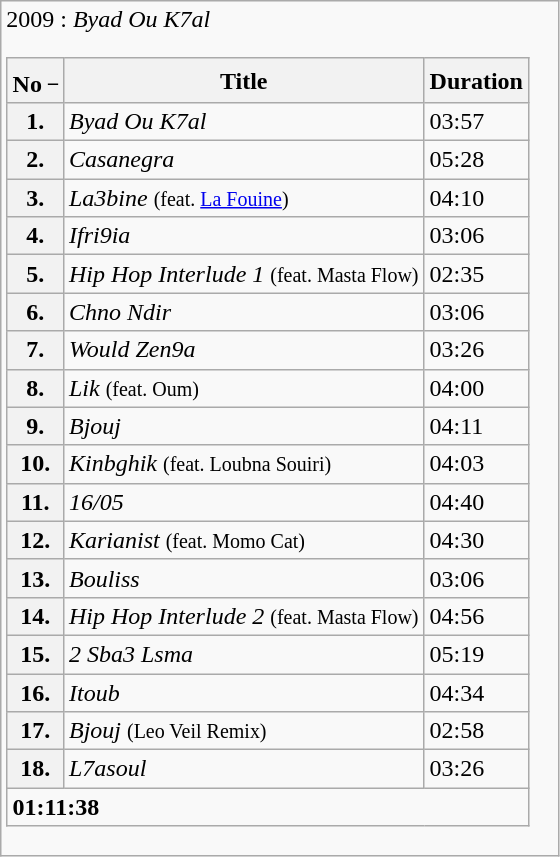<table class="wikitable">
<tr>
<td>2009 : <em>Byad Ou K7al</em><br><table class="wikitable">
<tr>
<th><abbr>No <sup>_</sup></abbr></th>
<th>Title</th>
<th>Duration</th>
</tr>
<tr>
<th>1.</th>
<td><em>Byad Ou K7al</em></td>
<td>03:57</td>
</tr>
<tr>
<th>2.</th>
<td><em>Casanegra</em></td>
<td>05:28</td>
</tr>
<tr>
<th>3.</th>
<td><em>La3bine</em> <small>(feat. <a href='#'>La Fouine</a>)</small></td>
<td>04:10</td>
</tr>
<tr>
<th>4.</th>
<td><em>Ifri9ia</em></td>
<td>03:06</td>
</tr>
<tr>
<th>5.</th>
<td><em>Hip Hop Interlude 1</em> <small>(feat. Masta Flow)</small></td>
<td>02:35</td>
</tr>
<tr>
<th>6.</th>
<td><em>Chno Ndir</em></td>
<td>03:06</td>
</tr>
<tr>
<th>7.</th>
<td><em>Would Zen9a</em></td>
<td>03:26</td>
</tr>
<tr>
<th>8.</th>
<td><em>Lik</em> <small>(feat. Oum)</small></td>
<td>04:00</td>
</tr>
<tr>
<th>9.</th>
<td><em>Bjouj</em></td>
<td>04:11</td>
</tr>
<tr>
<th>10.</th>
<td><em>Kinbghik</em> <small>(feat. Loubna Souiri)</small></td>
<td>04:03</td>
</tr>
<tr>
<th>11.</th>
<td><em>16/05</em></td>
<td>04:40</td>
</tr>
<tr>
<th>12.</th>
<td><em>Karianist</em> <small>(feat. Momo Cat)</small></td>
<td>04:30</td>
</tr>
<tr>
<th>13.</th>
<td><em>Bouliss</em></td>
<td>03:06</td>
</tr>
<tr>
<th>14.</th>
<td><em>Hip Hop Interlude 2</em> <small>(feat. Masta Flow)</small></td>
<td>04:56</td>
</tr>
<tr>
<th>15.</th>
<td><em>2 Sba3 Lsma</em></td>
<td>05:19</td>
</tr>
<tr>
<th>16.</th>
<td><em>Itoub</em></td>
<td>04:34</td>
</tr>
<tr>
<th>17.</th>
<td><em>Bjouj</em> <small>(Leo Veil Remix)</small></td>
<td>02:58</td>
</tr>
<tr>
<th>18.</th>
<td><em>L7asoul</em></td>
<td>03:26</td>
</tr>
<tr>
<td colspan="10"><strong>01:11:38</strong></td>
</tr>
</table>
</td>
</tr>
</table>
